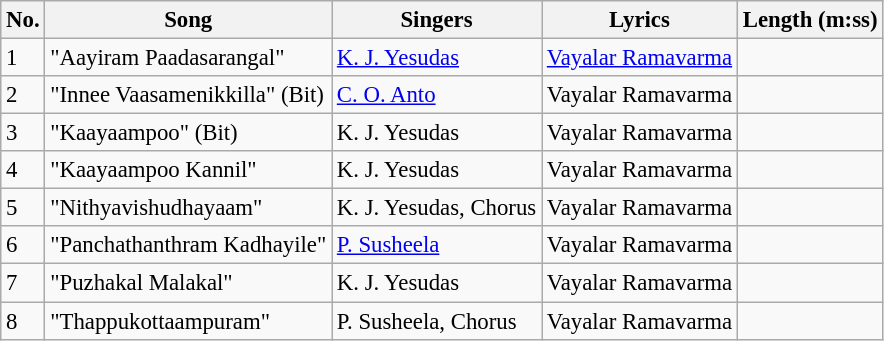<table class="wikitable" style="font-size:95%;">
<tr>
<th>No.</th>
<th>Song</th>
<th>Singers</th>
<th>Lyrics</th>
<th>Length (m:ss)</th>
</tr>
<tr>
<td>1</td>
<td>"Aayiram Paadasarangal"</td>
<td><a href='#'>K. J. Yesudas</a></td>
<td><a href='#'>Vayalar Ramavarma</a></td>
<td></td>
</tr>
<tr>
<td>2</td>
<td>"Innee Vaasamenikkilla" (Bit)</td>
<td><a href='#'>C. O. Anto</a></td>
<td>Vayalar Ramavarma</td>
<td></td>
</tr>
<tr>
<td>3</td>
<td>"Kaayaampoo" (Bit)</td>
<td>K. J. Yesudas</td>
<td>Vayalar Ramavarma</td>
<td></td>
</tr>
<tr>
<td>4</td>
<td>"Kaayaampoo Kannil"</td>
<td>K. J. Yesudas</td>
<td>Vayalar Ramavarma</td>
<td></td>
</tr>
<tr>
<td>5</td>
<td>"Nithyavishudhayaam"</td>
<td>K. J. Yesudas, Chorus</td>
<td>Vayalar Ramavarma</td>
<td></td>
</tr>
<tr>
<td>6</td>
<td>"Panchathanthram Kadhayile"</td>
<td><a href='#'>P. Susheela</a></td>
<td>Vayalar Ramavarma</td>
<td></td>
</tr>
<tr>
<td>7</td>
<td>"Puzhakal Malakal"</td>
<td>K. J. Yesudas</td>
<td>Vayalar Ramavarma</td>
<td></td>
</tr>
<tr>
<td>8</td>
<td>"Thappukottaampuram"</td>
<td>P. Susheela, Chorus</td>
<td>Vayalar Ramavarma</td>
<td></td>
</tr>
</table>
